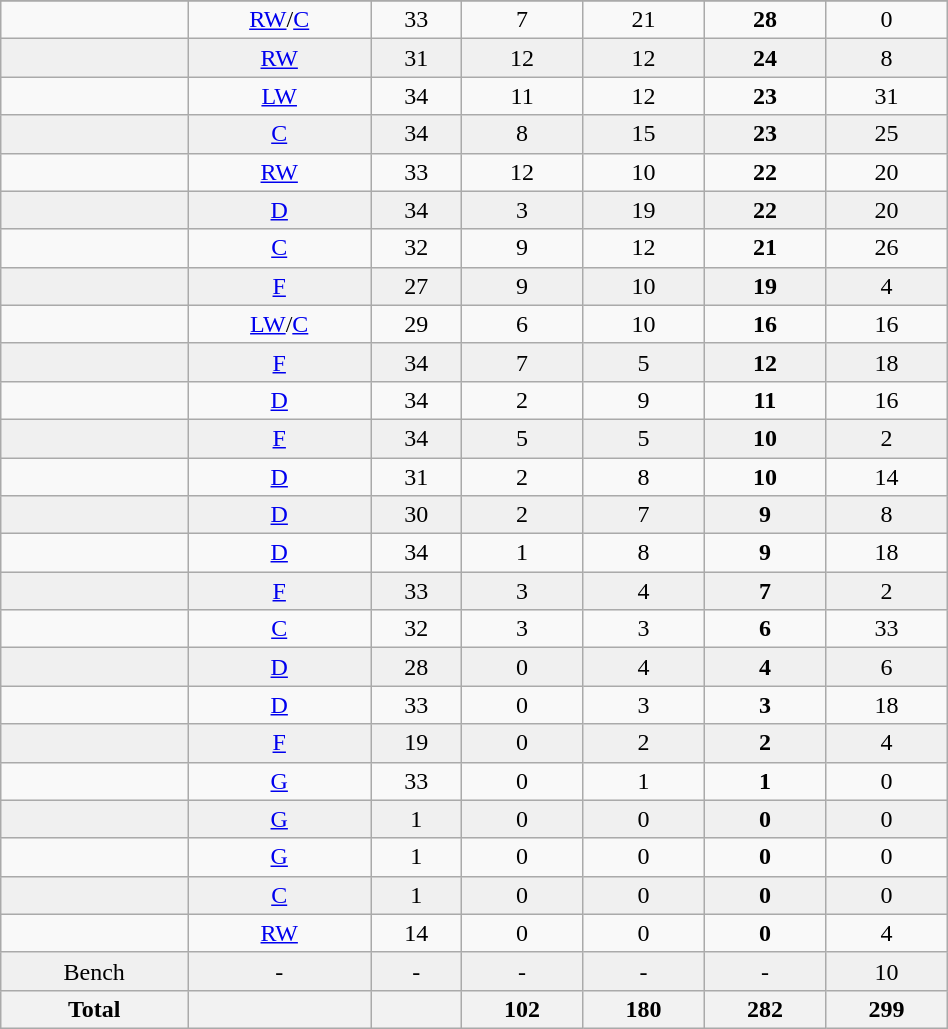<table class="wikitable sortable" width ="50%">
<tr align="center">
</tr>
<tr align="center" bgcolor="">
<td></td>
<td><a href='#'>RW</a>/<a href='#'>C</a></td>
<td>33</td>
<td>7</td>
<td>21</td>
<td><strong>28</strong></td>
<td>0</td>
</tr>
<tr align="center" bgcolor="f0f0f0">
<td></td>
<td><a href='#'>RW</a></td>
<td>31</td>
<td>12</td>
<td>12</td>
<td><strong>24</strong></td>
<td>8</td>
</tr>
<tr align="center" bgcolor="">
<td></td>
<td><a href='#'>LW</a></td>
<td>34</td>
<td>11</td>
<td>12</td>
<td><strong>23</strong></td>
<td>31</td>
</tr>
<tr align="center" bgcolor="f0f0f0">
<td></td>
<td><a href='#'>C</a></td>
<td>34</td>
<td>8</td>
<td>15</td>
<td><strong>23</strong></td>
<td>25</td>
</tr>
<tr align="center" bgcolor="">
<td></td>
<td><a href='#'>RW</a></td>
<td>33</td>
<td>12</td>
<td>10</td>
<td><strong>22</strong></td>
<td>20</td>
</tr>
<tr align="center" bgcolor="f0f0f0">
<td></td>
<td><a href='#'>D</a></td>
<td>34</td>
<td>3</td>
<td>19</td>
<td><strong>22</strong></td>
<td>20</td>
</tr>
<tr align="center" bgcolor="">
<td></td>
<td><a href='#'>C</a></td>
<td>32</td>
<td>9</td>
<td>12</td>
<td><strong>21</strong></td>
<td>26</td>
</tr>
<tr align="center" bgcolor="f0f0f0">
<td></td>
<td><a href='#'>F</a></td>
<td>27</td>
<td>9</td>
<td>10</td>
<td><strong>19</strong></td>
<td>4</td>
</tr>
<tr align="center" bgcolor="">
<td></td>
<td><a href='#'>LW</a>/<a href='#'>C</a></td>
<td>29</td>
<td>6</td>
<td>10</td>
<td><strong>16</strong></td>
<td>16</td>
</tr>
<tr align="center" bgcolor="f0f0f0">
<td></td>
<td><a href='#'>F</a></td>
<td>34</td>
<td>7</td>
<td>5</td>
<td><strong>12</strong></td>
<td>18</td>
</tr>
<tr align="center" bgcolor="">
<td></td>
<td><a href='#'>D</a></td>
<td>34</td>
<td>2</td>
<td>9</td>
<td><strong>11</strong></td>
<td>16</td>
</tr>
<tr align="center" bgcolor="f0f0f0">
<td></td>
<td><a href='#'>F</a></td>
<td>34</td>
<td>5</td>
<td>5</td>
<td><strong>10</strong></td>
<td>2</td>
</tr>
<tr align="center" bgcolor="">
<td></td>
<td><a href='#'>D</a></td>
<td>31</td>
<td>2</td>
<td>8</td>
<td><strong>10</strong></td>
<td>14</td>
</tr>
<tr align="center" bgcolor="f0f0f0">
<td></td>
<td><a href='#'>D</a></td>
<td>30</td>
<td>2</td>
<td>7</td>
<td><strong>9</strong></td>
<td>8</td>
</tr>
<tr align="center" bgcolor="">
<td></td>
<td><a href='#'>D</a></td>
<td>34</td>
<td>1</td>
<td>8</td>
<td><strong>9</strong></td>
<td>18</td>
</tr>
<tr align="center" bgcolor="f0f0f0">
<td></td>
<td><a href='#'>F</a></td>
<td>33</td>
<td>3</td>
<td>4</td>
<td><strong>7</strong></td>
<td>2</td>
</tr>
<tr align="center" bgcolor="">
<td></td>
<td><a href='#'>C</a></td>
<td>32</td>
<td>3</td>
<td>3</td>
<td><strong>6</strong></td>
<td>33</td>
</tr>
<tr align="center" bgcolor="f0f0f0">
<td></td>
<td><a href='#'>D</a></td>
<td>28</td>
<td>0</td>
<td>4</td>
<td><strong>4</strong></td>
<td>6</td>
</tr>
<tr align="center" bgcolor="">
<td></td>
<td><a href='#'>D</a></td>
<td>33</td>
<td>0</td>
<td>3</td>
<td><strong>3</strong></td>
<td>18</td>
</tr>
<tr align="center" bgcolor="f0f0f0">
<td></td>
<td><a href='#'>F</a></td>
<td>19</td>
<td>0</td>
<td>2</td>
<td><strong>2</strong></td>
<td>4</td>
</tr>
<tr align="center" bgcolor="">
<td></td>
<td><a href='#'>G</a></td>
<td>33</td>
<td>0</td>
<td>1</td>
<td><strong>1</strong></td>
<td>0</td>
</tr>
<tr align="center" bgcolor="f0f0f0">
<td></td>
<td><a href='#'>G</a></td>
<td>1</td>
<td>0</td>
<td>0</td>
<td><strong>0</strong></td>
<td>0</td>
</tr>
<tr align="center" bgcolor="">
<td></td>
<td><a href='#'>G</a></td>
<td>1</td>
<td>0</td>
<td>0</td>
<td><strong>0</strong></td>
<td>0</td>
</tr>
<tr align="center" bgcolor="f0f0f0">
<td></td>
<td><a href='#'>C</a></td>
<td>1</td>
<td>0</td>
<td>0</td>
<td><strong>0</strong></td>
<td>0</td>
</tr>
<tr align="center" bgcolor="">
<td></td>
<td><a href='#'>RW</a></td>
<td>14</td>
<td>0</td>
<td>0</td>
<td><strong>0</strong></td>
<td>4</td>
</tr>
<tr align="center" bgcolor="f0f0f0">
<td>Bench</td>
<td>-</td>
<td>-</td>
<td>-</td>
<td>-</td>
<td>-</td>
<td>10</td>
</tr>
<tr>
<th>Total</th>
<th></th>
<th></th>
<th>102</th>
<th>180</th>
<th>282</th>
<th>299</th>
</tr>
</table>
